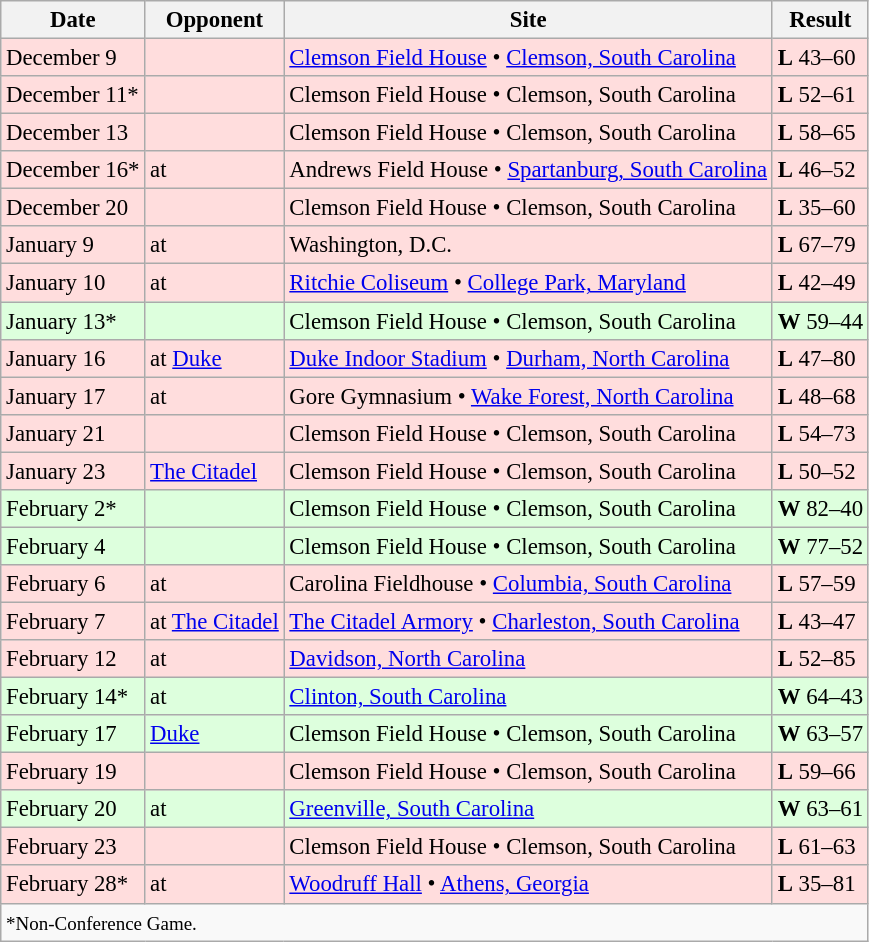<table class="wikitable" style="font-size:95%;">
<tr>
<th>Date</th>
<th>Opponent</th>
<th>Site</th>
<th>Result</th>
</tr>
<tr style="background: #ffdddd;">
<td>December 9</td>
<td></td>
<td><a href='#'>Clemson Field House</a> • <a href='#'>Clemson, South Carolina</a></td>
<td><strong>L</strong> 43–60</td>
</tr>
<tr style="background: #ffdddd;">
<td>December 11*</td>
<td></td>
<td>Clemson Field House • Clemson, South Carolina</td>
<td><strong>L</strong> 52–61</td>
</tr>
<tr style="background: #ffdddd;">
<td>December 13</td>
<td></td>
<td>Clemson Field House • Clemson, South Carolina</td>
<td><strong>L</strong> 58–65</td>
</tr>
<tr style="background: #ffdddd;">
<td>December 16*</td>
<td>at </td>
<td>Andrews Field House • <a href='#'>Spartanburg, South Carolina</a></td>
<td><strong>L</strong> 46–52</td>
</tr>
<tr style="background: #ffdddd;">
<td>December 20</td>
<td></td>
<td>Clemson Field House • Clemson, South Carolina</td>
<td><strong>L</strong> 35–60</td>
</tr>
<tr style="background: #ffdddd;">
<td>January 9</td>
<td>at </td>
<td>Washington, D.C.</td>
<td><strong>L</strong> 67–79</td>
</tr>
<tr style="background: #ffdddd;">
<td>January 10</td>
<td>at </td>
<td><a href='#'>Ritchie Coliseum</a> • <a href='#'>College Park, Maryland</a></td>
<td><strong>L</strong> 42–49</td>
</tr>
<tr style="background: #ddffdd;">
<td>January 13*</td>
<td></td>
<td>Clemson Field House • Clemson, South Carolina</td>
<td><strong>W</strong> 59–44</td>
</tr>
<tr style="background: #ffdddd;">
<td>January 16</td>
<td>at <a href='#'>Duke</a></td>
<td><a href='#'>Duke Indoor Stadium</a> • <a href='#'>Durham, North Carolina</a></td>
<td><strong>L</strong> 47–80</td>
</tr>
<tr style="background: #ffdddd;">
<td>January 17</td>
<td>at </td>
<td>Gore Gymnasium • <a href='#'>Wake Forest, North Carolina</a></td>
<td><strong>L</strong> 48–68</td>
</tr>
<tr style="background: #ffdddd;">
<td>January 21</td>
<td></td>
<td>Clemson Field House • Clemson, South Carolina</td>
<td><strong>L</strong> 54–73</td>
</tr>
<tr style="background: #ffdddd;">
<td>January 23</td>
<td><a href='#'>The Citadel</a></td>
<td>Clemson Field House • Clemson, South Carolina</td>
<td><strong>L</strong> 50–52</td>
</tr>
<tr style="background: #ddffdd;">
<td>February 2*</td>
<td></td>
<td>Clemson Field House • Clemson, South Carolina</td>
<td><strong>W</strong> 82–40</td>
</tr>
<tr style="background: #ddffdd;">
<td>February 4</td>
<td></td>
<td>Clemson Field House • Clemson, South Carolina</td>
<td><strong>W</strong> 77–52</td>
</tr>
<tr style="background: #ffdddd;">
<td>February 6</td>
<td>at </td>
<td>Carolina Fieldhouse • <a href='#'>Columbia, South Carolina</a></td>
<td><strong>L</strong> 57–59</td>
</tr>
<tr style="background: #ffdddd;">
<td>February 7</td>
<td>at <a href='#'>The Citadel</a></td>
<td><a href='#'>The Citadel Armory</a> • <a href='#'>Charleston, South Carolina</a></td>
<td><strong>L</strong> 43–47</td>
</tr>
<tr style="background: #ffdddd;">
<td>February 12</td>
<td>at </td>
<td><a href='#'>Davidson, North Carolina</a></td>
<td><strong>L</strong> 52–85</td>
</tr>
<tr style="background: #ddffdd;">
<td>February 14*</td>
<td>at </td>
<td><a href='#'>Clinton, South Carolina</a></td>
<td><strong>W</strong> 64–43</td>
</tr>
<tr style="background: #ddffdd;">
<td>February 17</td>
<td><a href='#'>Duke</a></td>
<td>Clemson Field House • Clemson, South Carolina</td>
<td><strong>W</strong> 63–57</td>
</tr>
<tr style="background: #ffdddd;">
<td>February 19</td>
<td></td>
<td>Clemson Field House • Clemson, South Carolina</td>
<td><strong>L</strong> 59–66</td>
</tr>
<tr style="background: #ddffdd;">
<td>February 20</td>
<td>at </td>
<td><a href='#'>Greenville, South Carolina</a></td>
<td><strong>W</strong> 63–61</td>
</tr>
<tr style="background: #ffdddd;">
<td>February 23</td>
<td></td>
<td>Clemson Field House • Clemson, South Carolina</td>
<td><strong>L</strong> 61–63</td>
</tr>
<tr style="background: #ffdddd;">
<td>February 28*</td>
<td>at </td>
<td><a href='#'>Woodruff Hall</a> • <a href='#'>Athens, Georgia</a></td>
<td><strong>L</strong> 35–81</td>
</tr>
<tr style="background:#f9f9f9;">
<td colspan=4><small>*Non-Conference Game.</small></td>
</tr>
</table>
